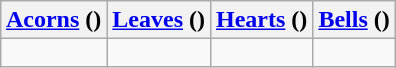<table class="wikitable" style="float:right;margin:1em">
<tr>
<th><a href='#'>Acorns</a> ()</th>
<th><a href='#'>Leaves</a> ()</th>
<th><a href='#'>Hearts</a> ()</th>
<th><a href='#'>Bells</a> ()</th>
</tr>
<tr>
<td align="center" style="font-size:275%;"></td>
<td align="center" style="font-size:275%;"></td>
<td align="center" style="font-size:275%;"></td>
<td align="center" style="font-size:275%;"></td>
</tr>
</table>
